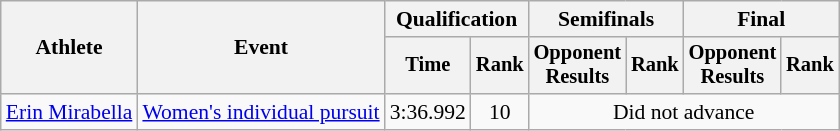<table class=wikitable style=font-size:90%;text-align:center>
<tr>
<th rowspan=2>Athlete</th>
<th rowspan=2>Event</th>
<th colspan=2>Qualification</th>
<th colspan=2>Semifinals</th>
<th colspan=2>Final</th>
</tr>
<tr style=font-size:95%>
<th>Time</th>
<th>Rank</th>
<th>Opponent<br>Results</th>
<th>Rank</th>
<th>Opponent<br>Results</th>
<th>Rank</th>
</tr>
<tr>
<td align=left><a href='#'>Erin Mirabella</a></td>
<td align=left><a href='#'>Women's individual pursuit</a></td>
<td>3:36.992</td>
<td>10</td>
<td colspan=4>Did not advance</td>
</tr>
</table>
